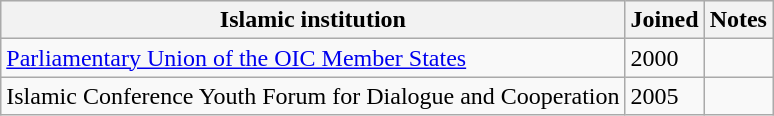<table class="wikitable sortable">
<tr style="background:#ececec;">
<th>Islamic institution</th>
<th>Joined</th>
<th>Notes</th>
</tr>
<tr>
<td><a href='#'>Parliamentary Union of the OIC Member States</a></td>
<td>2000</td>
<td></td>
</tr>
<tr>
<td>Islamic Conference Youth Forum for Dialogue and Cooperation</td>
<td>2005</td>
<td></td>
</tr>
</table>
